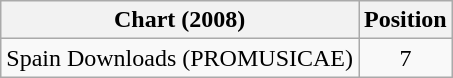<table class="wikitable">
<tr>
<th>Chart (2008)</th>
<th>Position</th>
</tr>
<tr>
<td>Spain Downloads (PROMUSICAE)</td>
<td style="text-align:center;">7</td>
</tr>
</table>
